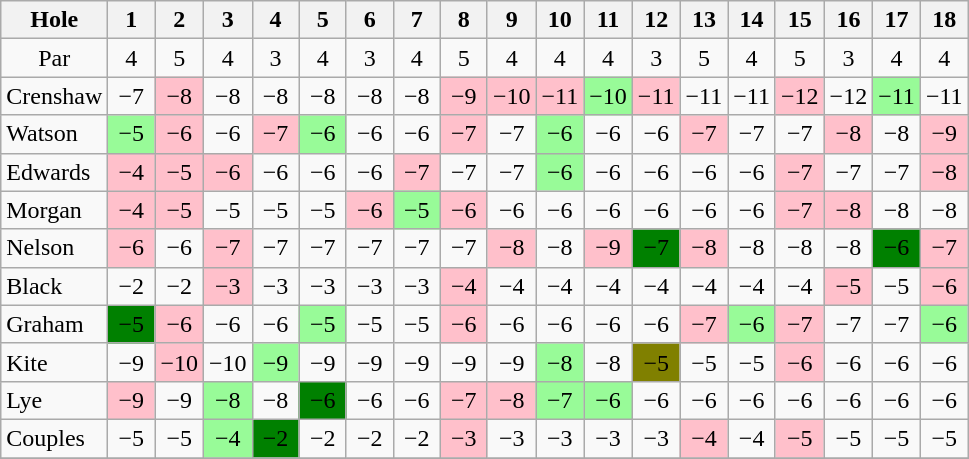<table class="wikitable" style="text-align:center">
<tr>
<th>Hole</th>
<th>  1  </th>
<th>  2  </th>
<th>  3  </th>
<th>  4  </th>
<th>  5  </th>
<th>  6  </th>
<th>  7  </th>
<th>  8  </th>
<th>  9  </th>
<th>10</th>
<th>11</th>
<th>12</th>
<th>13</th>
<th>14</th>
<th>15</th>
<th>16</th>
<th>17</th>
<th>18</th>
</tr>
<tr>
<td>Par</td>
<td>4</td>
<td>5</td>
<td>4</td>
<td>3</td>
<td>4</td>
<td>3</td>
<td>4</td>
<td>5</td>
<td>4</td>
<td>4</td>
<td>4</td>
<td>3</td>
<td>5</td>
<td>4</td>
<td>5</td>
<td>3</td>
<td>4</td>
<td>4</td>
</tr>
<tr>
<td align=left> Crenshaw</td>
<td>−7</td>
<td style="background: Pink;">−8</td>
<td>−8</td>
<td>−8</td>
<td>−8</td>
<td>−8</td>
<td>−8</td>
<td style="background: Pink;">−9</td>
<td style="background: Pink;">−10</td>
<td style="background: Pink;">−11</td>
<td style="background: PaleGreen;">−10</td>
<td style="background: Pink;">−11</td>
<td>−11</td>
<td>−11</td>
<td style="background: Pink;">−12</td>
<td>−12</td>
<td style="background: PaleGreen;">−11</td>
<td>−11</td>
</tr>
<tr>
<td align=left> Watson</td>
<td style="background: PaleGreen;">−5</td>
<td style="background: Pink;">−6</td>
<td>−6</td>
<td style="background: Pink;">−7</td>
<td style="background: PaleGreen;">−6</td>
<td>−6</td>
<td>−6</td>
<td style="background: Pink;">−7</td>
<td>−7</td>
<td style="background: PaleGreen;">−6</td>
<td>−6</td>
<td>−6</td>
<td style="background: Pink;">−7</td>
<td>−7</td>
<td>−7</td>
<td style="background: Pink;">−8</td>
<td>−8</td>
<td style="background: Pink;">−9</td>
</tr>
<tr>
<td align=left> Edwards</td>
<td style="background: Pink;">−4</td>
<td style="background: Pink;">−5</td>
<td style="background: Pink;">−6</td>
<td>−6</td>
<td>−6</td>
<td>−6</td>
<td style="background: Pink;">−7</td>
<td>−7</td>
<td>−7</td>
<td style="background: PaleGreen;">−6</td>
<td>−6</td>
<td>−6</td>
<td>−6</td>
<td>−6</td>
<td style="background: Pink;">−7</td>
<td>−7</td>
<td>−7</td>
<td style="background: Pink;">−8</td>
</tr>
<tr>
<td align=left> Morgan</td>
<td style="background: Pink;">−4</td>
<td style="background: Pink;">−5</td>
<td>−5</td>
<td>−5</td>
<td>−5</td>
<td style="background: Pink;">−6</td>
<td style="background: PaleGreen;">−5</td>
<td style="background: Pink;">−6</td>
<td>−6</td>
<td>−6</td>
<td>−6</td>
<td>−6</td>
<td>−6</td>
<td>−6</td>
<td style="background: Pink;">−7</td>
<td style="background: Pink;">−8</td>
<td>−8</td>
<td>−8</td>
</tr>
<tr>
<td align=left> Nelson</td>
<td style="background: Pink;">−6</td>
<td>−6</td>
<td style="background: Pink;">−7</td>
<td>−7</td>
<td>−7</td>
<td>−7</td>
<td>−7</td>
<td>−7</td>
<td style="background: Pink;">−8</td>
<td>−8</td>
<td style="background: Pink;">−9</td>
<td style="background: Green;">−7</td>
<td style="background: Pink;">−8</td>
<td>−8</td>
<td>−8</td>
<td>−8</td>
<td style="background: Green;">−6</td>
<td style="background: Pink;">−7</td>
</tr>
<tr>
<td align=left> Black</td>
<td>−2</td>
<td>−2</td>
<td style="background: Pink;">−3</td>
<td>−3</td>
<td>−3</td>
<td>−3</td>
<td>−3</td>
<td style="background: Pink;">−4</td>
<td>−4</td>
<td>−4</td>
<td>−4</td>
<td>−4</td>
<td>−4</td>
<td>−4</td>
<td>−4</td>
<td style="background: Pink;">−5</td>
<td>−5</td>
<td style="background: Pink;">−6</td>
</tr>
<tr>
<td align=left> Graham</td>
<td style="background: Green;">−5</td>
<td style="background: Pink;">−6</td>
<td>−6</td>
<td>−6</td>
<td style="background: PaleGreen;">−5</td>
<td>−5</td>
<td>−5</td>
<td style="background: Pink;">−6</td>
<td>−6</td>
<td>−6</td>
<td>−6</td>
<td>−6</td>
<td style="background: Pink;">−7</td>
<td style="background: PaleGreen;">−6</td>
<td style="background: Pink;">−7</td>
<td>−7</td>
<td>−7</td>
<td style="background: PaleGreen;">−6</td>
</tr>
<tr>
<td align=left> Kite</td>
<td>−9</td>
<td style="background: Pink;">−10</td>
<td>−10</td>
<td style="background: PaleGreen;">−9</td>
<td>−9</td>
<td>−9</td>
<td>−9</td>
<td>−9</td>
<td>−9</td>
<td style="background: PaleGreen;">−8</td>
<td>−8</td>
<td style="background: Olive;">−5</td>
<td>−5</td>
<td>−5</td>
<td style="background: Pink;">−6</td>
<td>−6</td>
<td>−6</td>
<td>−6</td>
</tr>
<tr>
<td align=left> Lye</td>
<td style="background: Pink;">−9</td>
<td>−9</td>
<td style="background: PaleGreen;">−8</td>
<td>−8</td>
<td style="background: Green;">−6</td>
<td>−6</td>
<td>−6</td>
<td style="background: Pink;">−7</td>
<td style="background: Pink;">−8</td>
<td style="background: PaleGreen;">−7</td>
<td style="background: PaleGreen;">−6</td>
<td>−6</td>
<td>−6</td>
<td>−6</td>
<td>−6</td>
<td>−6</td>
<td>−6</td>
<td>−6</td>
</tr>
<tr>
<td align=left> Couples</td>
<td>−5</td>
<td>−5</td>
<td style="background: PaleGreen;">−4</td>
<td style="background: Green;">−2</td>
<td>−2</td>
<td>−2</td>
<td>−2</td>
<td style="background: Pink;">−3</td>
<td>−3</td>
<td>−3</td>
<td>−3</td>
<td>−3</td>
<td style="background: Pink;">−4</td>
<td>−4</td>
<td style="background: Pink;">−5</td>
<td>−5</td>
<td>−5</td>
<td>−5</td>
</tr>
<tr>
</tr>
</table>
